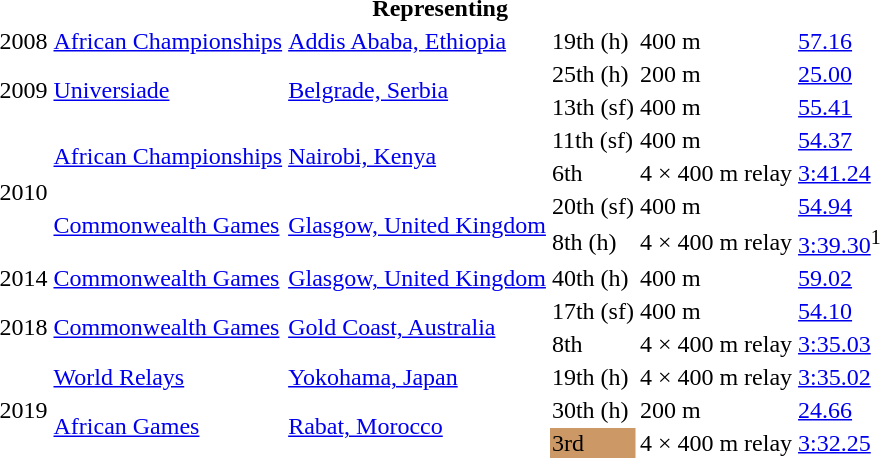<table>
<tr>
<th colspan="6">Representing </th>
</tr>
<tr>
<td>2008</td>
<td><a href='#'>African Championships</a></td>
<td><a href='#'>Addis Ababa, Ethiopia</a></td>
<td>19th (h)</td>
<td>400 m</td>
<td><a href='#'>57.16</a></td>
</tr>
<tr>
<td rowspan=2>2009</td>
<td rowspan=2><a href='#'>Universiade</a></td>
<td rowspan=2><a href='#'>Belgrade, Serbia</a></td>
<td>25th (h)</td>
<td>200 m</td>
<td><a href='#'>25.00</a></td>
</tr>
<tr>
<td>13th (sf)</td>
<td>400 m</td>
<td><a href='#'>55.41</a></td>
</tr>
<tr>
<td rowspan=4>2010</td>
<td rowspan=2><a href='#'>African Championships</a></td>
<td rowspan=2><a href='#'>Nairobi, Kenya</a></td>
<td>11th (sf)</td>
<td>400 m</td>
<td><a href='#'>54.37</a></td>
</tr>
<tr>
<td>6th</td>
<td>4 × 400 m relay</td>
<td><a href='#'>3:41.24</a></td>
</tr>
<tr>
<td rowspan=2><a href='#'>Commonwealth Games</a></td>
<td rowspan=2><a href='#'>Glasgow, United Kingdom</a></td>
<td>20th (sf)</td>
<td>400 m</td>
<td><a href='#'>54.94</a></td>
</tr>
<tr>
<td>8th (h)</td>
<td>4 × 400 m relay</td>
<td><a href='#'>3:39.30</a><sup>1</sup></td>
</tr>
<tr>
<td>2014</td>
<td><a href='#'>Commonwealth Games</a></td>
<td><a href='#'>Glasgow, United Kingdom</a></td>
<td>40th (h)</td>
<td>400 m</td>
<td><a href='#'>59.02</a></td>
</tr>
<tr>
<td rowspan=2>2018</td>
<td rowspan=2><a href='#'>Commonwealth Games</a></td>
<td rowspan=2><a href='#'>Gold Coast, Australia</a></td>
<td>17th (sf)</td>
<td>400 m</td>
<td><a href='#'>54.10</a></td>
</tr>
<tr>
<td>8th</td>
<td>4 × 400 m relay</td>
<td><a href='#'>3:35.03</a></td>
</tr>
<tr>
<td rowspan=3>2019</td>
<td><a href='#'>World Relays</a></td>
<td><a href='#'>Yokohama, Japan</a></td>
<td>19th (h)</td>
<td>4 × 400 m relay</td>
<td><a href='#'>3:35.02</a></td>
</tr>
<tr>
<td rowspan=2><a href='#'>African Games</a></td>
<td rowspan=2><a href='#'>Rabat, Morocco</a></td>
<td>30th (h)</td>
<td>200 m</td>
<td><a href='#'>24.66</a></td>
</tr>
<tr>
<td bgcolor=cc9966>3rd</td>
<td>4 × 400 m relay</td>
<td><a href='#'>3:32.25</a></td>
</tr>
</table>
